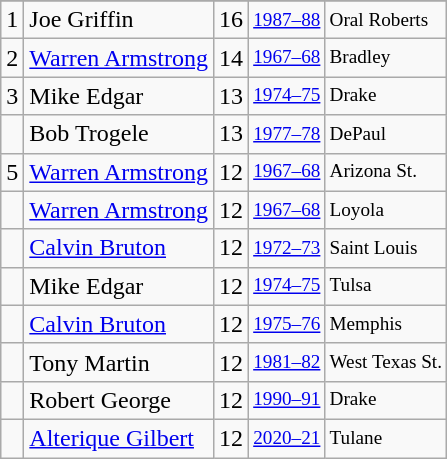<table class="wikitable">
<tr>
</tr>
<tr>
<td>1</td>
<td>Joe Griffin</td>
<td>16</td>
<td style="font-size:80%;"><a href='#'>1987–88</a></td>
<td style="font-size:80%;">Oral Roberts</td>
</tr>
<tr>
<td>2</td>
<td><a href='#'>Warren Armstrong</a></td>
<td>14</td>
<td style="font-size:80%;"><a href='#'>1967–68</a></td>
<td style="font-size:80%;">Bradley</td>
</tr>
<tr>
<td>3</td>
<td>Mike Edgar</td>
<td>13</td>
<td style="font-size:80%;"><a href='#'>1974–75</a></td>
<td style="font-size:80%;">Drake</td>
</tr>
<tr>
<td></td>
<td>Bob Trogele</td>
<td>13</td>
<td style="font-size:80%;"><a href='#'>1977–78</a></td>
<td style="font-size:80%;">DePaul</td>
</tr>
<tr>
<td>5</td>
<td><a href='#'>Warren Armstrong</a></td>
<td>12</td>
<td style="font-size:80%;"><a href='#'>1967–68</a></td>
<td style="font-size:80%;">Arizona St.</td>
</tr>
<tr>
<td></td>
<td><a href='#'>Warren Armstrong</a></td>
<td>12</td>
<td style="font-size:80%;"><a href='#'>1967–68</a></td>
<td style="font-size:80%;">Loyola</td>
</tr>
<tr>
<td></td>
<td><a href='#'>Calvin Bruton</a></td>
<td>12</td>
<td style="font-size:80%;"><a href='#'>1972–73</a></td>
<td style="font-size:80%;">Saint Louis</td>
</tr>
<tr>
<td></td>
<td>Mike Edgar</td>
<td>12</td>
<td style="font-size:80%;"><a href='#'>1974–75</a></td>
<td style="font-size:80%;">Tulsa</td>
</tr>
<tr>
<td></td>
<td><a href='#'>Calvin Bruton</a></td>
<td>12</td>
<td style="font-size:80%;"><a href='#'>1975–76</a></td>
<td style="font-size:80%;">Memphis</td>
</tr>
<tr>
<td></td>
<td>Tony Martin</td>
<td>12</td>
<td style="font-size:80%;"><a href='#'>1981–82</a></td>
<td style="font-size:80%;">West Texas St.</td>
</tr>
<tr>
<td></td>
<td>Robert George</td>
<td>12</td>
<td style="font-size:80%;"><a href='#'>1990–91</a></td>
<td style="font-size:80%;">Drake</td>
</tr>
<tr>
<td></td>
<td><a href='#'>Alterique Gilbert</a></td>
<td>12</td>
<td style="font-size:80%;"><a href='#'>2020–21</a></td>
<td style="font-size:80%;">Tulane</td>
</tr>
</table>
